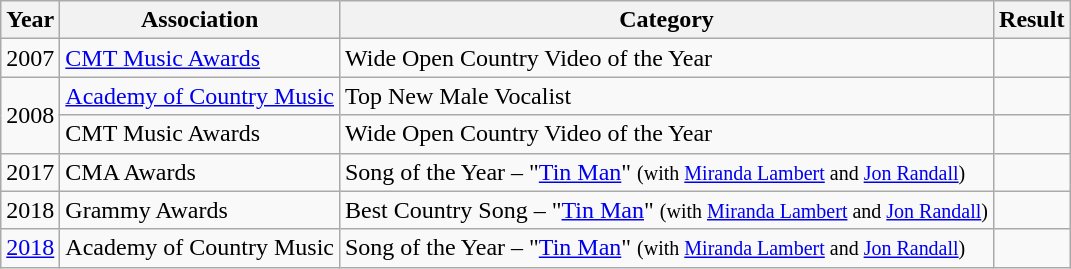<table class="wikitable">
<tr>
<th>Year</th>
<th>Association</th>
<th>Category</th>
<th>Result</th>
</tr>
<tr>
<td>2007</td>
<td><a href='#'>CMT Music Awards</a></td>
<td>Wide Open Country Video of the Year</td>
<td></td>
</tr>
<tr>
<td rowspan="2">2008</td>
<td><a href='#'>Academy of Country Music</a></td>
<td>Top New Male Vocalist</td>
<td></td>
</tr>
<tr>
<td>CMT Music Awards</td>
<td>Wide Open Country Video of the Year</td>
<td></td>
</tr>
<tr>
<td>2017</td>
<td>CMA Awards</td>
<td>Song of the Year – "<a href='#'>Tin Man</a>" <small>(with <a href='#'>Miranda Lambert</a> and <a href='#'>Jon Randall</a>)</small></td>
<td></td>
</tr>
<tr>
<td>2018</td>
<td>Grammy Awards</td>
<td>Best Country Song – "<a href='#'>Tin Man</a>" <small>(with <a href='#'>Miranda Lambert</a> and <a href='#'>Jon Randall</a>)</small></td>
<td></td>
</tr>
<tr>
<td><a href='#'>2018</a></td>
<td>Academy of Country Music</td>
<td>Song of the Year – "<a href='#'>Tin Man</a>" <small>(with <a href='#'>Miranda Lambert</a> and <a href='#'>Jon Randall</a>)</small></td>
<td></td>
</tr>
</table>
